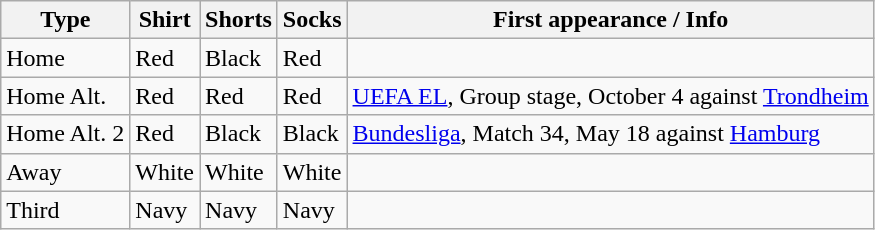<table class="wikitable">
<tr>
<th>Type</th>
<th>Shirt</th>
<th>Shorts</th>
<th>Socks</th>
<th>First appearance / Info</th>
</tr>
<tr>
<td>Home</td>
<td>Red</td>
<td>Black</td>
<td>Red</td>
<td></td>
</tr>
<tr>
<td>Home Alt.</td>
<td>Red</td>
<td>Red</td>
<td>Red</td>
<td><a href='#'>UEFA EL</a>, Group stage, October 4 against <a href='#'>Trondheim</a></td>
</tr>
<tr>
<td>Home Alt. 2</td>
<td>Red</td>
<td>Black</td>
<td>Black</td>
<td><a href='#'>Bundesliga</a>, Match 34, May 18 against <a href='#'>Hamburg</a></td>
</tr>
<tr>
<td>Away</td>
<td>White</td>
<td>White</td>
<td>White</td>
<td></td>
</tr>
<tr>
<td>Third</td>
<td>Navy</td>
<td>Navy</td>
<td>Navy</td>
<td></td>
</tr>
</table>
